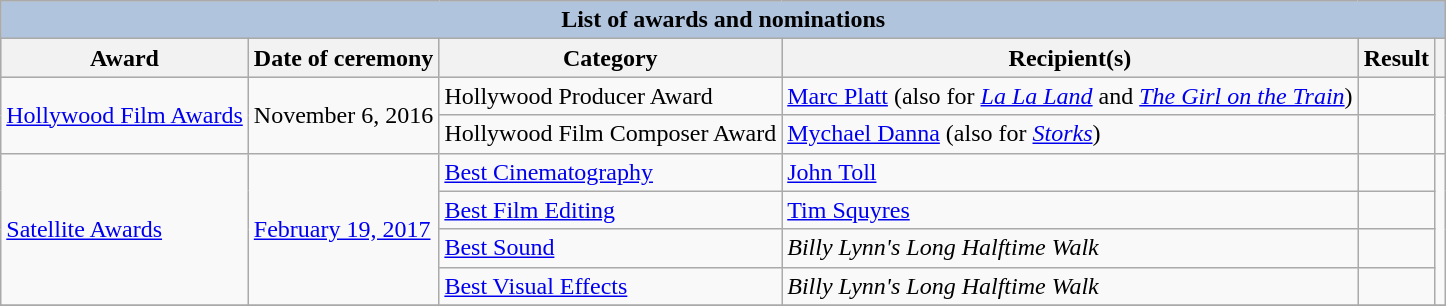<table class="wikitable sortable">
<tr style="background:#ccc; text-align:center;">
<th colspan="6" style="background: LightSteelBlue;">List of awards and nominations</th>
</tr>
<tr style="background:#ccc; text-align:center;">
<th>Award</th>
<th>Date of ceremony</th>
<th>Category</th>
<th>Recipient(s)</th>
<th>Result</th>
<th></th>
</tr>
<tr>
<td rowspan="2"><a href='#'>Hollywood Film Awards</a></td>
<td rowspan="2">November 6, 2016</td>
<td>Hollywood Producer Award</td>
<td><a href='#'>Marc Platt</a> (also for <em><a href='#'>La La Land</a></em> and <em><a href='#'>The Girl on the Train</a></em>)</td>
<td></td>
<td rowspan="2"></td>
</tr>
<tr>
<td>Hollywood Film Composer Award</td>
<td><a href='#'>Mychael Danna</a> (also for <em><a href='#'>Storks</a></em>)</td>
<td></td>
</tr>
<tr>
<td rowspan="4"><a href='#'>Satellite Awards</a></td>
<td rowspan="4"><a href='#'>February 19, 2017</a></td>
<td><a href='#'>Best Cinematography</a></td>
<td><a href='#'>John Toll</a></td>
<td></td>
<td rowspan="4"></td>
</tr>
<tr>
<td><a href='#'>Best Film Editing</a></td>
<td><a href='#'>Tim Squyres</a></td>
<td></td>
</tr>
<tr>
<td><a href='#'>Best Sound</a></td>
<td><em>Billy Lynn's Long Halftime Walk</em></td>
<td></td>
</tr>
<tr>
<td><a href='#'>Best Visual Effects</a></td>
<td><em>Billy Lynn's Long Halftime Walk</em></td>
<td></td>
</tr>
<tr>
</tr>
</table>
